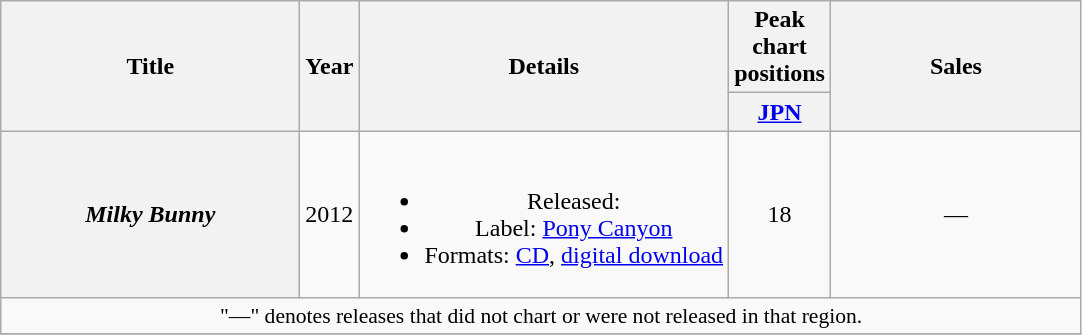<table class="wikitable plainrowheaders" style="text-align:center;">
<tr>
<th rowspan="2" style="width:12em;">Title</th>
<th rowspan="2">Year</th>
<th rowspan="2">Details</th>
<th colspan="1">Peak chart positions</th>
<th rowspan="2" style="width:10em;">Sales</th>
</tr>
<tr>
<th width="30"><a href='#'>JPN</a><br></th>
</tr>
<tr>
<th scope="row"><em>Milky Bunny</em></th>
<td>2012</td>
<td><br><ul><li>Released: </li><li>Label: <a href='#'>Pony Canyon</a></li><li>Formats: <a href='#'>CD</a>, <a href='#'>digital download</a></li></ul></td>
<td>18</td>
<td>—</td>
</tr>
<tr>
<td colspan="5" style="font-size:90%;">"—" denotes releases that did not chart or were not released in that region.</td>
</tr>
<tr>
</tr>
</table>
